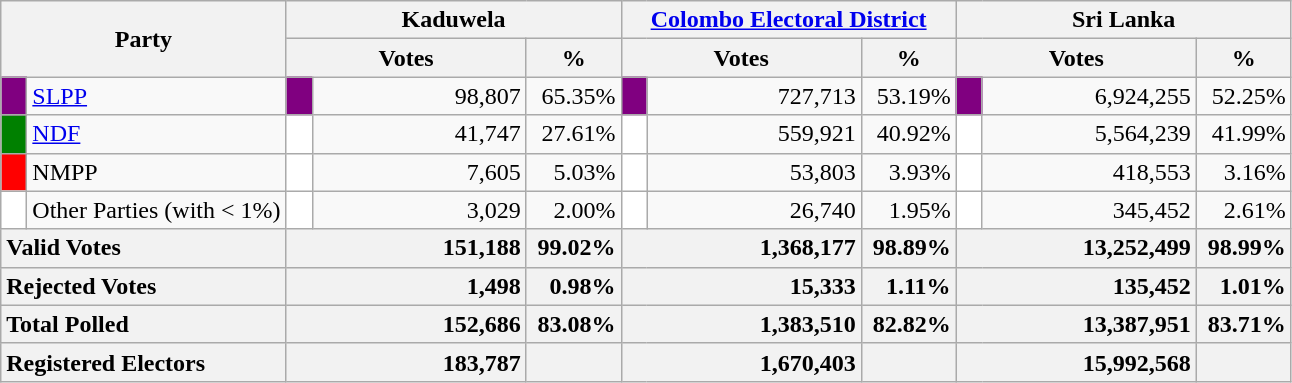<table class="wikitable">
<tr>
<th colspan="2" width="144px"rowspan="2">Party</th>
<th colspan="3" width="216px">Kaduwela</th>
<th colspan="3" width="216px"><a href='#'>Colombo Electoral District</a></th>
<th colspan="3" width="216px">Sri Lanka</th>
</tr>
<tr>
<th colspan="2" width="144px">Votes</th>
<th>%</th>
<th colspan="2" width="144px">Votes</th>
<th>%</th>
<th colspan="2" width="144px">Votes</th>
<th>%</th>
</tr>
<tr>
<td style="background-color:purple;" width="10px"></td>
<td style="text-align:left;"><a href='#'>SLPP</a></td>
<td style="background-color:purple;" width="10px"></td>
<td style="text-align:right;">98,807</td>
<td style="text-align:right;">65.35%</td>
<td style="background-color:purple;" width="10px"></td>
<td style="text-align:right;">727,713</td>
<td style="text-align:right;">53.19%</td>
<td style="background-color:purple;" width="10px"></td>
<td style="text-align:right;">6,924,255</td>
<td style="text-align:right;">52.25%</td>
</tr>
<tr>
<td style="background-color:green;" width="10px"></td>
<td style="text-align:left;"><a href='#'>NDF</a></td>
<td style="background-color:white;" width="10px"></td>
<td style="text-align:right;">41,747</td>
<td style="text-align:right;">27.61%</td>
<td style="background-color:white;" width="10px"></td>
<td style="text-align:right;">559,921</td>
<td style="text-align:right;">40.92%</td>
<td style="background-color:white;" width="10px"></td>
<td style="text-align:right;">5,564,239</td>
<td style="text-align:right;">41.99%</td>
</tr>
<tr>
<td style="background-color:red;" width="10px"></td>
<td style="text-align:left;">NMPP</td>
<td style="background-color:white;" width="10px"></td>
<td style="text-align:right;">7,605</td>
<td style="text-align:right;">5.03%</td>
<td style="background-color:white;" width="10px"></td>
<td style="text-align:right;">53,803</td>
<td style="text-align:right;">3.93%</td>
<td style="background-color:white;" width="10px"></td>
<td style="text-align:right;">418,553</td>
<td style="text-align:right;">3.16%</td>
</tr>
<tr>
<td style="background-color:white;" width="10px"></td>
<td style="text-align:left;">Other Parties (with < 1%)</td>
<td style="background-color:white;" width="10px"></td>
<td style="text-align:right;">3,029</td>
<td style="text-align:right;">2.00%</td>
<td style="background-color:white;" width="10px"></td>
<td style="text-align:right;">26,740</td>
<td style="text-align:right;">1.95%</td>
<td style="background-color:white;" width="10px"></td>
<td style="text-align:right;">345,452</td>
<td style="text-align:right;">2.61%</td>
</tr>
<tr>
<th colspan="2" width="144px"style="text-align:left;">Valid Votes</th>
<th style="text-align:right;"colspan="2" width="144px">151,188</th>
<th style="text-align:right;">99.02%</th>
<th style="text-align:right;"colspan="2" width="144px">1,368,177</th>
<th style="text-align:right;">98.89%</th>
<th style="text-align:right;"colspan="2" width="144px">13,252,499</th>
<th style="text-align:right;">98.99%</th>
</tr>
<tr>
<th colspan="2" width="144px"style="text-align:left;">Rejected Votes</th>
<th style="text-align:right;"colspan="2" width="144px">1,498</th>
<th style="text-align:right;">0.98%</th>
<th style="text-align:right;"colspan="2" width="144px">15,333</th>
<th style="text-align:right;">1.11%</th>
<th style="text-align:right;"colspan="2" width="144px">135,452</th>
<th style="text-align:right;">1.01%</th>
</tr>
<tr>
<th colspan="2" width="144px"style="text-align:left;">Total Polled</th>
<th style="text-align:right;"colspan="2" width="144px">152,686</th>
<th style="text-align:right;">83.08%</th>
<th style="text-align:right;"colspan="2" width="144px">1,383,510</th>
<th style="text-align:right;">82.82%</th>
<th style="text-align:right;"colspan="2" width="144px">13,387,951</th>
<th style="text-align:right;">83.71%</th>
</tr>
<tr>
<th colspan="2" width="144px"style="text-align:left;">Registered Electors</th>
<th style="text-align:right;"colspan="2" width="144px">183,787</th>
<th></th>
<th style="text-align:right;"colspan="2" width="144px">1,670,403</th>
<th></th>
<th style="text-align:right;"colspan="2" width="144px">15,992,568</th>
<th></th>
</tr>
</table>
